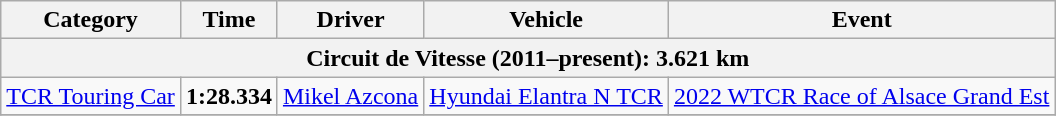<table class="wikitable">
<tr>
<th>Category</th>
<th>Time</th>
<th>Driver</th>
<th>Vehicle</th>
<th>Event</th>
</tr>
<tr>
<th colspan=5>Circuit de Vitesse (2011–present): 3.621 km</th>
</tr>
<tr>
<td><a href='#'>TCR Touring Car</a></td>
<td><strong>1:28.334</strong></td>
<td><a href='#'>Mikel Azcona</a></td>
<td><a href='#'>Hyundai Elantra N TCR</a></td>
<td><a href='#'>2022 WTCR Race of Alsace Grand Est</a></td>
</tr>
<tr>
</tr>
</table>
